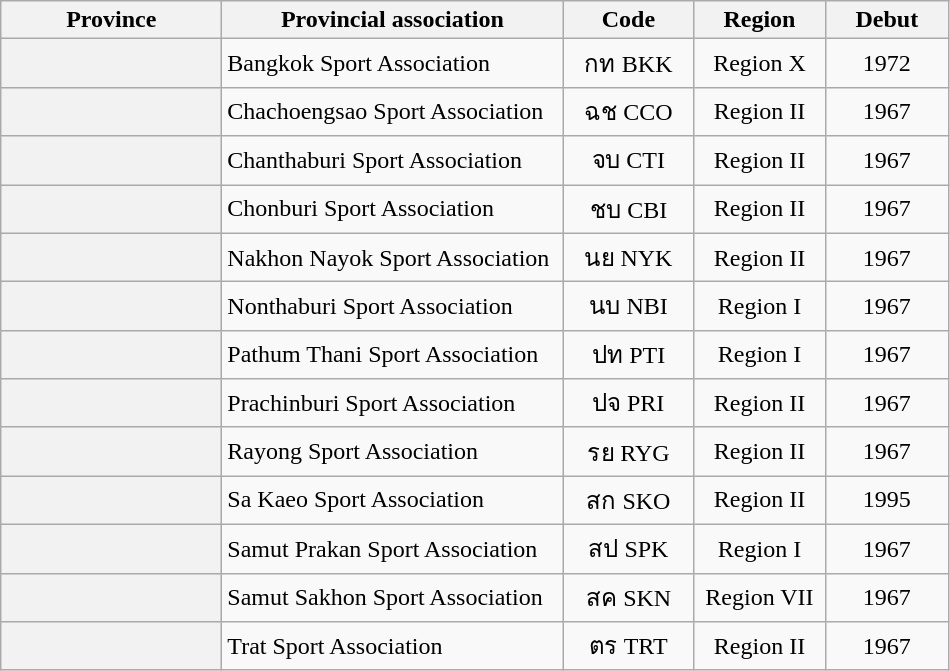<table class="wikitable sortable">
<tr>
<th style="width:140px;">Province</th>
<th style="width:220px;">Provincial association</th>
<th style="width:80px;">Code</th>
<th style="width:80px;">Region</th>
<th style="width:75px;">Debut</th>
</tr>
<tr>
<th style="text-align: left;"></th>
<td>Bangkok Sport Association</td>
<td align=center>กท BKK</td>
<td align=center>Region X</td>
<td align=center>1972</td>
</tr>
<tr>
<th style="text-align: left;"></th>
<td>Chachoengsao Sport Association</td>
<td align=center>ฉช CCO</td>
<td align=center>Region II</td>
<td align=center>1967</td>
</tr>
<tr>
<th style="text-align: left;"></th>
<td>Chanthaburi Sport Association</td>
<td align=center>จบ CTI</td>
<td align=center>Region II</td>
<td align=center>1967</td>
</tr>
<tr>
<th style="text-align: left;"></th>
<td>Chonburi Sport Association</td>
<td align=center>ชบ CBI</td>
<td align=center>Region II</td>
<td align=center>1967</td>
</tr>
<tr>
<th style="text-align: left;"></th>
<td>Nakhon Nayok Sport Association</td>
<td align=center>นย NYK</td>
<td align=center>Region II</td>
<td align=center>1967</td>
</tr>
<tr>
<th style="text-align: left;"></th>
<td>Nonthaburi Sport Association</td>
<td align=center>นบ NBI</td>
<td align=center>Region I</td>
<td align=center>1967</td>
</tr>
<tr>
<th style="text-align: left;"></th>
<td>Pathum Thani Sport Association</td>
<td align=center>ปท PTI</td>
<td align=center>Region I</td>
<td align=center>1967</td>
</tr>
<tr>
<th style="text-align: left;"></th>
<td>Prachinburi Sport Association</td>
<td align=center>ปจ PRI</td>
<td align=center>Region II</td>
<td align=center>1967</td>
</tr>
<tr>
<th style="text-align: left;"></th>
<td>Rayong Sport Association</td>
<td align=center>รย RYG</td>
<td align=center>Region II</td>
<td align=center>1967</td>
</tr>
<tr>
<th style="text-align: left;"></th>
<td>Sa Kaeo Sport Association</td>
<td align=center>สก SKO</td>
<td align=center>Region II</td>
<td align=center>1995</td>
</tr>
<tr>
<th style="text-align: left;"></th>
<td>Samut Prakan Sport Association</td>
<td align=center>สป SPK</td>
<td align=center>Region I</td>
<td align=center>1967</td>
</tr>
<tr>
<th style="text-align: left;"></th>
<td>Samut Sakhon Sport Association</td>
<td align=center>สค SKN</td>
<td align=center>Region VII</td>
<td align=center>1967</td>
</tr>
<tr>
<th style="text-align: left;"></th>
<td>Trat Sport Association</td>
<td align=center>ตร TRT</td>
<td align=center>Region II</td>
<td align=center>1967</td>
</tr>
</table>
